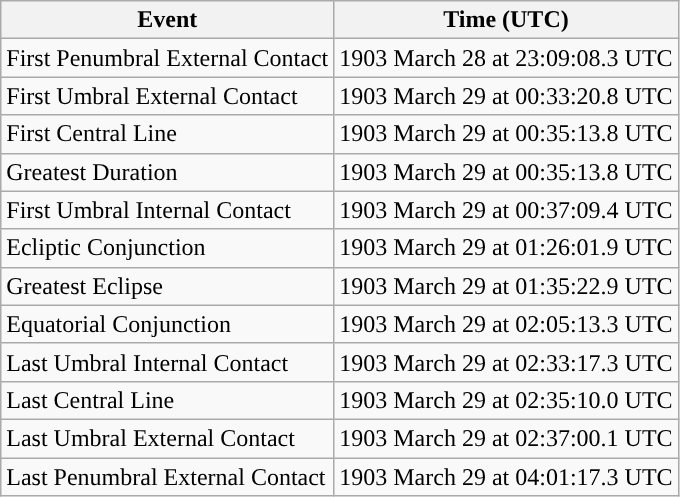<table class="wikitable">
<tr>
<th>Event</th>
<th>Time (UTC)</th>
</tr>
<tr>
<td>First Penumbral External Contact</td>
<td>1903 March 28 at 23:09:08.3 UTC</td>
</tr>
<tr>
<td>First Umbral External Contact</td>
<td>1903 March 29 at 00:33:20.8 UTC</td>
</tr>
<tr>
<td>First Central Line</td>
<td>1903 March 29 at 00:35:13.8 UTC</td>
</tr>
<tr>
<td>Greatest Duration</td>
<td>1903 March 29 at 00:35:13.8 UTC</td>
</tr>
<tr>
<td>First Umbral Internal Contact</td>
<td>1903 March 29 at 00:37:09.4 UTC</td>
</tr>
<tr>
<td>Ecliptic Conjunction</td>
<td>1903 March 29 at 01:26:01.9 UTC</td>
</tr>
<tr>
<td>Greatest Eclipse</td>
<td>1903 March 29 at 01:35:22.9 UTC</td>
</tr>
<tr>
<td>Equatorial Conjunction</td>
<td>1903 March 29 at 02:05:13.3 UTC</td>
</tr>
<tr>
<td>Last Umbral Internal Contact</td>
<td>1903 March 29 at 02:33:17.3 UTC</td>
</tr>
<tr>
<td>Last Central Line</td>
<td>1903 March 29 at 02:35:10.0 UTC</td>
</tr>
<tr>
<td>Last Umbral External Contact</td>
<td>1903 March 29 at 02:37:00.1 UTC</td>
</tr>
<tr>
<td>Last Penumbral External Contact</td>
<td>1903 March 29 at 04:01:17.3 UTC</td>
</tr>
</table>
